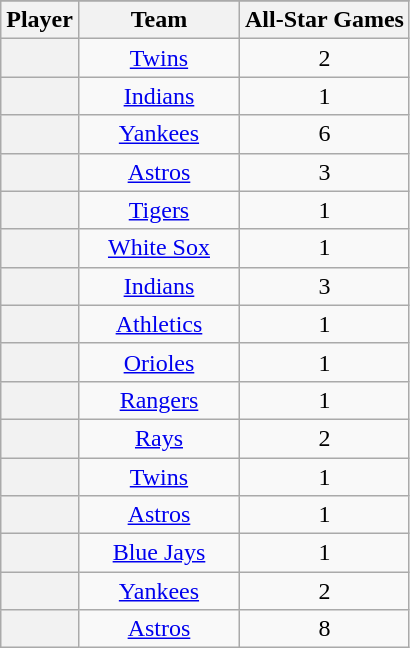<table class="wikitable sortable plainrowheaders" style="text-align:center;">
<tr>
</tr>
<tr>
<th scope="col">Player</th>
<th scope="col" style="width:100px;">Team</th>
<th scope="col">All-Star Games</th>
</tr>
<tr>
<th scope="row" style="text-align:center"></th>
<td><a href='#'>Twins</a></td>
<td>2</td>
</tr>
<tr>
<th scope="row" style="text-align:center"></th>
<td><a href='#'>Indians</a></td>
<td>1</td>
</tr>
<tr>
<th scope="row" style="text-align:center"></th>
<td><a href='#'>Yankees</a></td>
<td>6</td>
</tr>
<tr>
<th scope="row" style="text-align:center"></th>
<td><a href='#'>Astros</a></td>
<td>3</td>
</tr>
<tr>
<th scope="row" style="text-align:center"></th>
<td><a href='#'>Tigers</a></td>
<td>1</td>
</tr>
<tr>
<th scope="row" style="text-align:center"></th>
<td><a href='#'>White Sox</a></td>
<td>1</td>
</tr>
<tr>
<th scope="row" style="text-align:center"></th>
<td><a href='#'>Indians</a></td>
<td>3</td>
</tr>
<tr>
<th scope="row" style="text-align:center"></th>
<td><a href='#'>Athletics</a></td>
<td>1</td>
</tr>
<tr>
<th scope="row" style="text-align:center"></th>
<td><a href='#'>Orioles</a></td>
<td>1</td>
</tr>
<tr>
<th scope="row" style="text-align:center"></th>
<td><a href='#'>Rangers</a></td>
<td>1</td>
</tr>
<tr>
<th scope="row" style="text-align:center"></th>
<td><a href='#'>Rays</a></td>
<td>2</td>
</tr>
<tr>
<th scope="row" style="text-align:center"></th>
<td><a href='#'>Twins</a></td>
<td>1</td>
</tr>
<tr>
<th scope="row" style="text-align:center"></th>
<td><a href='#'>Astros</a></td>
<td>1</td>
</tr>
<tr>
<th scope="row" style="text-align:center"></th>
<td><a href='#'>Blue Jays</a></td>
<td>1</td>
</tr>
<tr>
<th scope="row" style="text-align:center"></th>
<td><a href='#'>Yankees</a></td>
<td>2</td>
</tr>
<tr>
<th scope="row" style="text-align:center"></th>
<td><a href='#'>Astros</a></td>
<td>8</td>
</tr>
</table>
